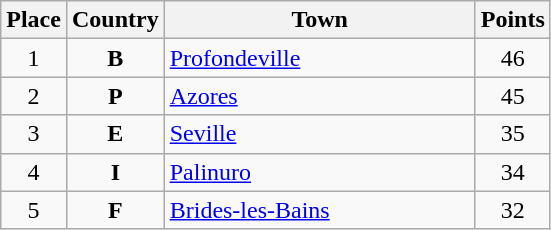<table class="wikitable" style="text-align;">
<tr>
<th width="25">Place</th>
<th width="25">Country</th>
<th width="200">Town</th>
<th width="25">Points</th>
</tr>
<tr>
<td align="center">1</td>
<td align="center"><strong>B</strong></td>
<td align="left"><a href='#'>Profondeville</a></td>
<td align="center">46</td>
</tr>
<tr>
<td align="center">2</td>
<td align="center"><strong>P</strong></td>
<td align="left"><a href='#'>Azores</a></td>
<td align="center">45</td>
</tr>
<tr>
<td align="center">3</td>
<td align="center"><strong>E</strong></td>
<td align="left"><a href='#'>Seville</a></td>
<td align="center">35</td>
</tr>
<tr>
<td align="center">4</td>
<td align="center"><strong>I</strong></td>
<td align="left"><a href='#'>Palinuro</a></td>
<td align="center">34</td>
</tr>
<tr>
<td align="center">5</td>
<td align="center"><strong>F</strong></td>
<td align="left"><a href='#'>Brides-les-Bains</a></td>
<td align="center">32</td>
</tr>
</table>
